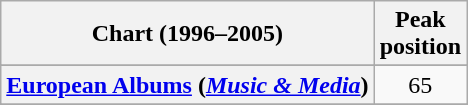<table class="wikitable sortable plainrowheaders" style="text-align:center">
<tr>
<th scope="col">Chart (1996–2005)</th>
<th scope="col">Peak<br>position</th>
</tr>
<tr>
</tr>
<tr>
</tr>
<tr>
<th scope="row"><a href='#'>European Albums</a> (<em><a href='#'>Music & Media</a></em>)</th>
<td>65</td>
</tr>
<tr>
</tr>
<tr>
</tr>
</table>
